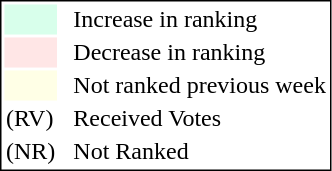<table style="border:1px solid black;">
<tr>
<td style="background:#D8FFEB; width:20px;"></td>
<td> </td>
<td>Increase in ranking</td>
</tr>
<tr>
<td style="background:#FFE6E6; width:20px;"></td>
<td> </td>
<td>Decrease in ranking</td>
</tr>
<tr>
<td style="background:#FFFFE6; width:20px;"></td>
<td> </td>
<td>Not ranked previous week</td>
</tr>
<tr>
<td>(RV)</td>
<td> </td>
<td>Received Votes</td>
</tr>
<tr>
<td>(NR)</td>
<td> </td>
<td>Not Ranked</td>
</tr>
</table>
